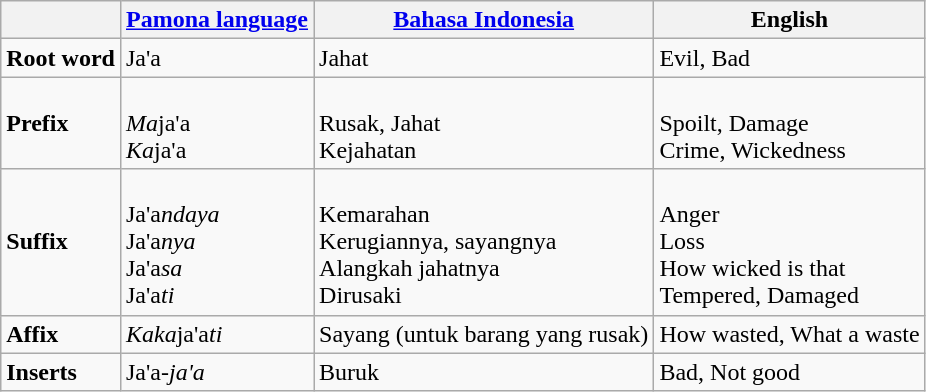<table class="wikitable">
<tr>
<th></th>
<th><a href='#'>Pamona language</a></th>
<th><a href='#'>Bahasa Indonesia</a></th>
<th>English</th>
</tr>
<tr>
<td><strong>Root word</strong></td>
<td>Ja'a</td>
<td>Jahat</td>
<td>Evil, Bad</td>
</tr>
<tr>
<td><strong>Prefix</strong></td>
<td><br><em>Ma</em>ja'a<br>
<em>Ka</em>ja'a</td>
<td><br>Rusak, Jahat<br>
Kejahatan</td>
<td><br>Spoilt, Damage<br>
Crime, Wickedness</td>
</tr>
<tr>
<td><strong>Suffix</strong></td>
<td><br>Ja'a<em>ndaya</em><br>
Ja'a<em>nya</em><br>
Ja'a<em>sa</em><br>
Ja'a<em>ti</em></td>
<td><br>Kemarahan<br>
Kerugiannya, sayangnya<br>
Alangkah jahatnya<br>
Dirusaki</td>
<td><br>Anger<br>
Loss<br>
How wicked is that<br>
Tempered, Damaged</td>
</tr>
<tr>
<td><strong>Affix</strong></td>
<td><em>Kaka</em>ja'a<em>ti</em></td>
<td>Sayang (untuk barang yang rusak)</td>
<td>How wasted, What a waste</td>
</tr>
<tr>
<td><strong>Inserts</strong></td>
<td>Ja'a<em>-ja'a</em></td>
<td>Buruk</td>
<td>Bad, Not good</td>
</tr>
</table>
